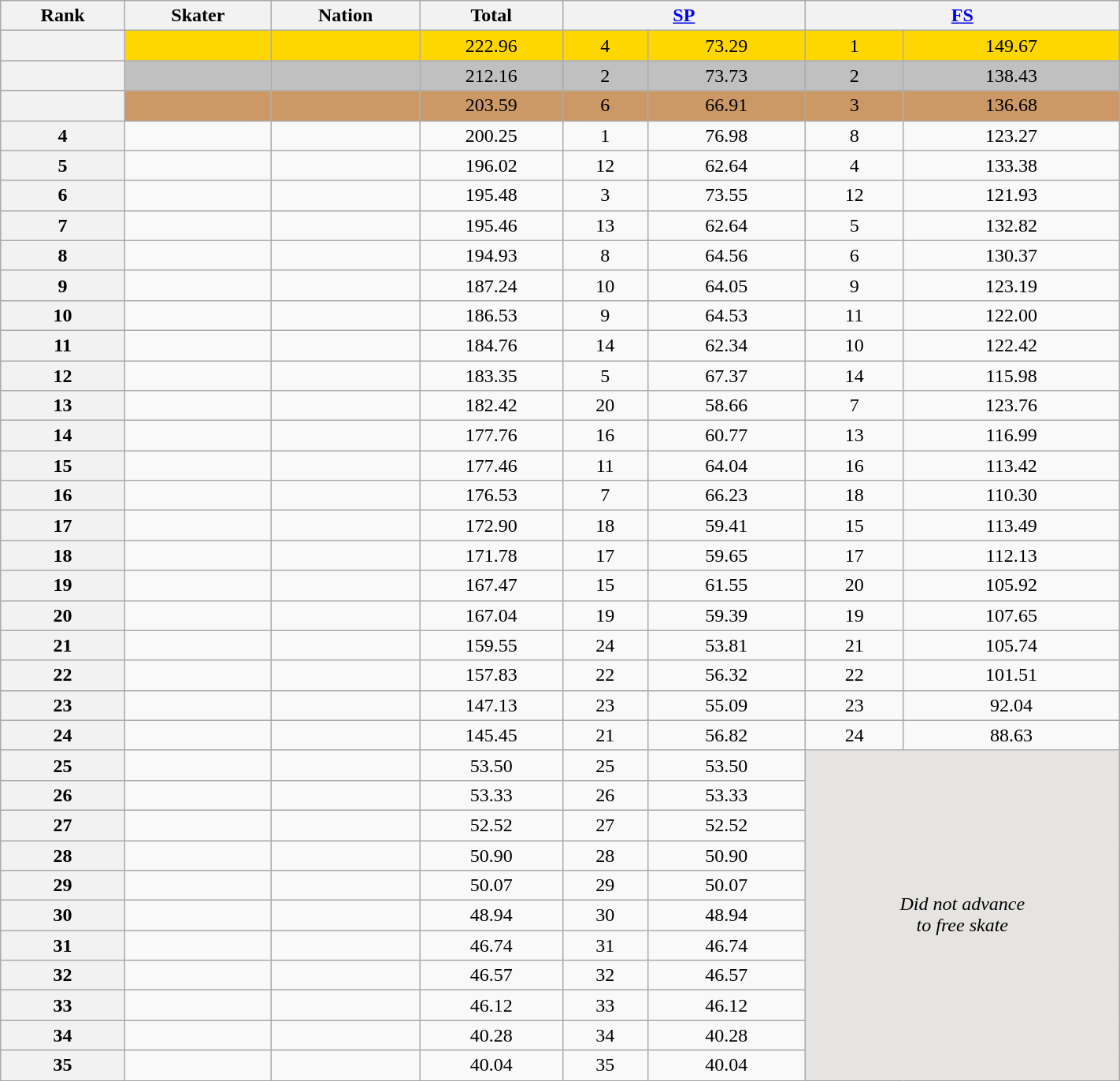<table class="wikitable sortable" style="text-align:center; width:75%">
<tr>
<th scope="col">Rank</th>
<th scope="col">Skater</th>
<th scope="col">Nation</th>
<th scope="col">Total</th>
<th colspan="2" width="80px"><a href='#'>SP</a></th>
<th colspan="2" width="80px"><a href='#'>FS</a></th>
</tr>
<tr bgcolor="gold">
<th scope="row"></th>
<td align="left"></td>
<td align="left"></td>
<td>222.96</td>
<td>4</td>
<td>73.29</td>
<td>1</td>
<td>149.67</td>
</tr>
<tr bgcolor="silver">
<th scope="row"></th>
<td align="left"></td>
<td align="left"></td>
<td>212.16</td>
<td>2</td>
<td>73.73</td>
<td>2</td>
<td>138.43</td>
</tr>
<tr bgcolor="#cc9966">
<th scope="row"></th>
<td align="left"></td>
<td align="left"></td>
<td>203.59</td>
<td>6</td>
<td>66.91</td>
<td>3</td>
<td>136.68</td>
</tr>
<tr>
<th scope="row">4</th>
<td align="left"></td>
<td align="left"></td>
<td>200.25</td>
<td>1</td>
<td>76.98</td>
<td>8</td>
<td>123.27</td>
</tr>
<tr>
<th scope="row">5</th>
<td align="left"></td>
<td align="left"></td>
<td>196.02</td>
<td>12</td>
<td>62.64</td>
<td>4</td>
<td>133.38</td>
</tr>
<tr>
<th scope="row">6</th>
<td align="left"></td>
<td align="left"></td>
<td>195.48</td>
<td>3</td>
<td>73.55</td>
<td>12</td>
<td>121.93</td>
</tr>
<tr>
<th scope="row">7</th>
<td align="left"></td>
<td align="left"></td>
<td>195.46</td>
<td>13</td>
<td>62.64</td>
<td>5</td>
<td>132.82</td>
</tr>
<tr>
<th scope="row">8</th>
<td align="left"></td>
<td align="left"></td>
<td>194.93</td>
<td>8</td>
<td>64.56</td>
<td>6</td>
<td>130.37</td>
</tr>
<tr>
<th scope="row">9</th>
<td align="left"></td>
<td align="left"></td>
<td>187.24</td>
<td>10</td>
<td>64.05</td>
<td>9</td>
<td>123.19</td>
</tr>
<tr>
<th scope="row">10</th>
<td align="left"></td>
<td align="left"></td>
<td>186.53</td>
<td>9</td>
<td>64.53</td>
<td>11</td>
<td>122.00</td>
</tr>
<tr>
<th scope="row">11</th>
<td align="left"></td>
<td align="left"></td>
<td>184.76</td>
<td>14</td>
<td>62.34</td>
<td>10</td>
<td>122.42</td>
</tr>
<tr>
<th scope="row">12</th>
<td align="left"></td>
<td align="left"></td>
<td>183.35</td>
<td>5</td>
<td>67.37</td>
<td>14</td>
<td>115.98</td>
</tr>
<tr>
<th scope="row">13</th>
<td align="left"></td>
<td align="left"></td>
<td>182.42</td>
<td>20</td>
<td>58.66</td>
<td>7</td>
<td>123.76</td>
</tr>
<tr>
<th scope="row">14</th>
<td align="left"></td>
<td align="left"></td>
<td>177.76</td>
<td>16</td>
<td>60.77</td>
<td>13</td>
<td>116.99</td>
</tr>
<tr>
<th scope="row">15</th>
<td align="left"></td>
<td align="left"></td>
<td>177.46</td>
<td>11</td>
<td>64.04</td>
<td>16</td>
<td>113.42</td>
</tr>
<tr>
<th scope="row">16</th>
<td align="left"></td>
<td align="left"></td>
<td>176.53</td>
<td>7</td>
<td>66.23</td>
<td>18</td>
<td>110.30</td>
</tr>
<tr>
<th scope="row">17</th>
<td align="left"></td>
<td align="left"></td>
<td>172.90</td>
<td>18</td>
<td>59.41</td>
<td>15</td>
<td>113.49</td>
</tr>
<tr>
<th scope="row">18</th>
<td align="left"></td>
<td align="left"></td>
<td>171.78</td>
<td>17</td>
<td>59.65</td>
<td>17</td>
<td>112.13</td>
</tr>
<tr>
<th scope="row">19</th>
<td align="left"></td>
<td align="left"></td>
<td>167.47</td>
<td>15</td>
<td>61.55</td>
<td>20</td>
<td>105.92</td>
</tr>
<tr>
<th scope="row">20</th>
<td align="left"></td>
<td align="left"></td>
<td>167.04</td>
<td>19</td>
<td>59.39</td>
<td>19</td>
<td>107.65</td>
</tr>
<tr>
<th scope="row">21</th>
<td align="left"></td>
<td align="left"></td>
<td>159.55</td>
<td>24</td>
<td>53.81</td>
<td>21</td>
<td>105.74</td>
</tr>
<tr>
<th scope="row">22</th>
<td align="left"></td>
<td align="left"></td>
<td>157.83</td>
<td>22</td>
<td>56.32</td>
<td>22</td>
<td>101.51</td>
</tr>
<tr>
<th scope="row">23</th>
<td align="left"></td>
<td align="left"></td>
<td>147.13</td>
<td>23</td>
<td>55.09</td>
<td>23</td>
<td>92.04</td>
</tr>
<tr>
<th scope="row">24</th>
<td align="left"></td>
<td align="left"></td>
<td>145.45</td>
<td>21</td>
<td>56.82</td>
<td>24</td>
<td>88.63</td>
</tr>
<tr>
<th scope="row">25</th>
<td align="left"></td>
<td align="left"></td>
<td>53.50</td>
<td>25</td>
<td>53.50</td>
<td colspan="2" rowspan="11" align="center" bgcolor="e5e4e2"><em>Did not advance<br>to free skate</em></td>
</tr>
<tr>
<th scope="row">26</th>
<td align="left"></td>
<td align="left"></td>
<td>53.33</td>
<td>26</td>
<td>53.33</td>
</tr>
<tr>
<th scope="row">27</th>
<td align="left"></td>
<td align="left"></td>
<td>52.52</td>
<td>27</td>
<td>52.52</td>
</tr>
<tr>
<th scope="row">28</th>
<td align="left"></td>
<td align="left"></td>
<td>50.90</td>
<td>28</td>
<td>50.90</td>
</tr>
<tr>
<th scope="row">29</th>
<td align="left"></td>
<td align="left"></td>
<td>50.07</td>
<td>29</td>
<td>50.07</td>
</tr>
<tr>
<th scope="row">30</th>
<td align="left"></td>
<td align="left"></td>
<td>48.94</td>
<td>30</td>
<td>48.94</td>
</tr>
<tr>
<th scope="row">31</th>
<td align="left"></td>
<td align="left"></td>
<td>46.74</td>
<td>31</td>
<td>46.74</td>
</tr>
<tr>
<th scope="row">32</th>
<td align="left"></td>
<td align="left"></td>
<td>46.57</td>
<td>32</td>
<td>46.57</td>
</tr>
<tr>
<th scope="row">33</th>
<td align="left"></td>
<td align="left"></td>
<td>46.12</td>
<td>33</td>
<td>46.12</td>
</tr>
<tr>
<th scope="row">34</th>
<td align="left"></td>
<td align="left"></td>
<td>40.28</td>
<td>34</td>
<td>40.28</td>
</tr>
<tr>
<th scope="row">35</th>
<td align="left"></td>
<td align="left"></td>
<td>40.04</td>
<td>35</td>
<td>40.04</td>
</tr>
</table>
